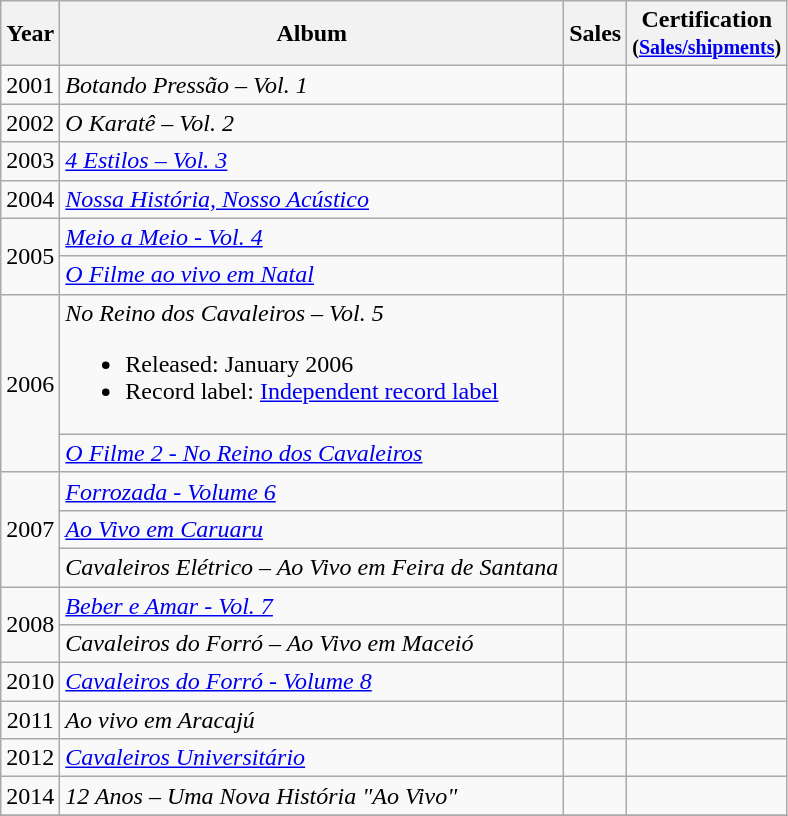<table class="wikitable">
<tr>
<th rowspan="1">Year</th>
<th rowspan="1">Album</th>
<th rowspan="1">Sales</th>
<th rowspan="1">Certification<br><small>(<a href='#'>Sales/shipments</a>)</small></th>
</tr>
<tr>
<td rowspan="1" align="center">2001</td>
<td><em>Botando Pressão – Vol. 1</em></td>
<td></td>
<td align="left"><br></td>
</tr>
<tr>
<td rowspan="1" align="center">2002</td>
<td><em>O Karatê – Vol. 2</em></td>
<td></td>
<td align="left"><br></td>
</tr>
<tr>
<td rowspan="1" align="center">2003</td>
<td><em><a href='#'>4 Estilos – Vol. 3</a></em></td>
<td></td>
<td align="left"><br></td>
</tr>
<tr>
<td rowspan="1" align="center">2004</td>
<td><em><a href='#'>Nossa História, Nosso Acústico</a></em></td>
<td></td>
<td align="left"><br></td>
</tr>
<tr>
<td rowspan="2" align="center">2005</td>
<td><em><a href='#'>Meio a Meio - Vol. 4</a></em></td>
<td></td>
<td align="left"><br></td>
</tr>
<tr>
<td><em><a href='#'>O Filme ao vivo em Natal</a></em></td>
<td></td>
<td align="left"><br></td>
</tr>
<tr>
<td rowspan="2" align="center">2006</td>
<td><em>No Reino dos Cavaleiros – Vol. 5</em><br><ul><li>Released: January 2006</li><li>Record label: <a href='#'>Independent record label</a></li></ul></td>
<td></td>
<td align="left"><br></td>
</tr>
<tr>
<td><em><a href='#'>O Filme 2 - No Reino dos Cavaleiros</a></em></td>
<td></td>
<td align="left"><br></td>
</tr>
<tr>
<td rowspan="3" align="center">2007</td>
<td><em><a href='#'>Forrozada - Volume 6</a></em></td>
<td></td>
<td align="left"><br></td>
</tr>
<tr>
<td><em><a href='#'>Ao Vivo em Caruaru</a></em></td>
<td></td>
<td align="left"><br></td>
</tr>
<tr>
<td><em>Cavaleiros Elétrico – Ao Vivo em Feira de Santana</em></td>
<td></td>
<td align="left"><br></td>
</tr>
<tr>
<td rowspan="2" align="center">2008</td>
<td><em><a href='#'>Beber e Amar - Vol. 7</a></em></td>
<td></td>
<td align="left"><br></td>
</tr>
<tr>
<td><em>Cavaleiros do Forró – Ao Vivo em Maceió</em></td>
<td></td>
<td align="left"><br></td>
</tr>
<tr>
<td rowspan="1" align="center">2010</td>
<td><em><a href='#'>Cavaleiros do Forró - Volume 8</a></em></td>
<td></td>
<td align="left"><br></td>
</tr>
<tr>
<td rowspan="1" align="center">2011</td>
<td><em>Ao vivo em Aracajú</em></td>
<td></td>
<td align="left"><br></td>
</tr>
<tr>
<td rowspan="1" align="center">2012</td>
<td><em><a href='#'>Cavaleiros Universitário</a></em></td>
<td></td>
<td align="left"><br></td>
</tr>
<tr>
<td rowspan="1" align="center">2014</td>
<td><em>12 Anos – Uma Nova História "Ao Vivo"</em></td>
<td></td>
<td align="left"><br></td>
</tr>
<tr>
</tr>
</table>
